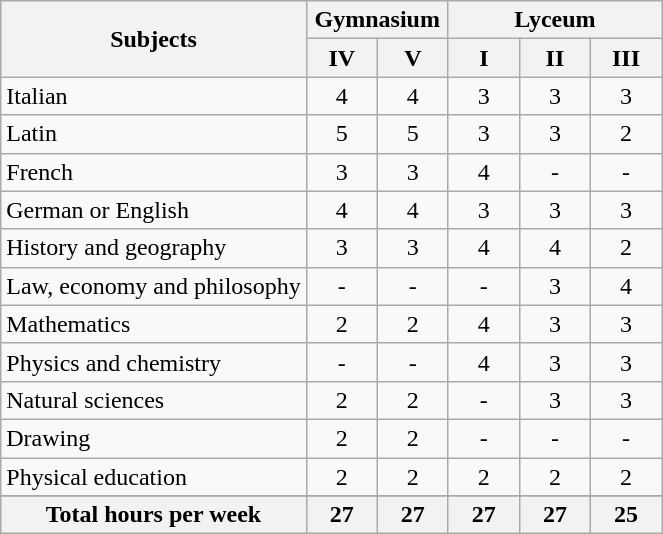<table class="wikitable">
<tr>
<th rowspan="2">Subjects</th>
<th colspan="2">Gymnasium</th>
<th colspan="3">Lyceum</th>
</tr>
<tr>
<th width="40px">IV</th>
<th width="40px">V</th>
<th width="40px">I</th>
<th width="40px">II</th>
<th width="40px">III</th>
</tr>
<tr align="center">
<td align="left">Italian</td>
<td>4</td>
<td>4</td>
<td>3</td>
<td>3</td>
<td>3</td>
</tr>
<tr align="center">
<td align="left">Latin</td>
<td>5</td>
<td>5</td>
<td>3</td>
<td>3</td>
<td>2</td>
</tr>
<tr align="center">
<td align="left">French</td>
<td>3</td>
<td>3</td>
<td>4</td>
<td>-</td>
<td>-</td>
</tr>
<tr align="center">
<td align="left">German or English</td>
<td>4</td>
<td>4</td>
<td>3</td>
<td>3</td>
<td>3</td>
</tr>
<tr align="center">
<td align="left">History and geography</td>
<td>3</td>
<td>3</td>
<td>4</td>
<td>4</td>
<td>2</td>
</tr>
<tr align="center">
<td align="left">Law, economy and philosophy</td>
<td>-</td>
<td>-</td>
<td>-</td>
<td>3</td>
<td>4</td>
</tr>
<tr align="center">
<td align="left">Mathematics</td>
<td>2</td>
<td>2</td>
<td>4</td>
<td>3</td>
<td>3</td>
</tr>
<tr align="center">
<td align="left">Physics and chemistry</td>
<td>-</td>
<td>-</td>
<td>4</td>
<td>3</td>
<td>3</td>
</tr>
<tr align="center">
<td align="left">Natural sciences</td>
<td>2</td>
<td>2</td>
<td>-</td>
<td>3</td>
<td>3</td>
</tr>
<tr align="center">
<td align="left">Drawing</td>
<td>2</td>
<td>2</td>
<td>-</td>
<td>-</td>
<td>-</td>
</tr>
<tr align="center">
<td align="left">Physical education</td>
<td>2</td>
<td>2</td>
<td>2</td>
<td>2</td>
<td>2</td>
</tr>
<tr align="center">
</tr>
<tr>
<th>Total hours per week</th>
<th>27</th>
<th>27</th>
<th>27</th>
<th>27</th>
<th>25</th>
</tr>
</table>
